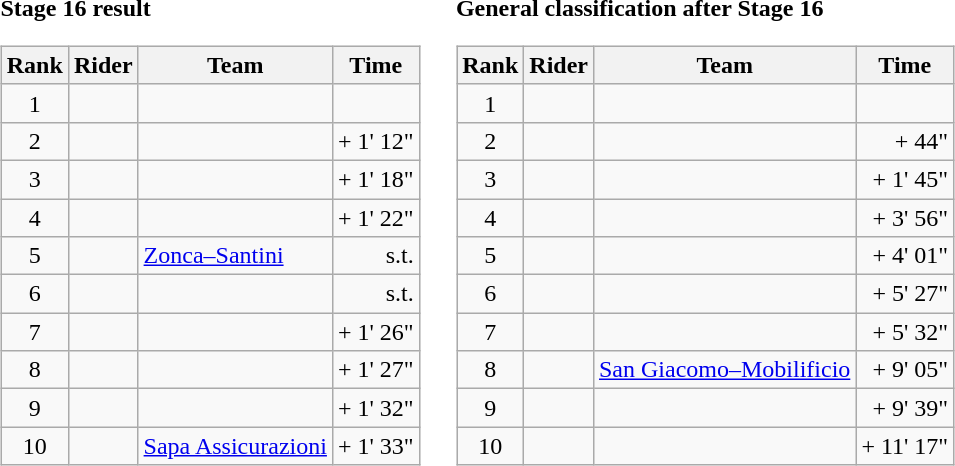<table>
<tr>
<td><strong>Stage 16 result</strong><br><table class="wikitable">
<tr>
<th scope="col">Rank</th>
<th scope="col">Rider</th>
<th scope="col">Team</th>
<th scope="col">Time</th>
</tr>
<tr>
<td style="text-align:center;">1</td>
<td></td>
<td></td>
<td style="text-align:right;"></td>
</tr>
<tr>
<td style="text-align:center;">2</td>
<td></td>
<td></td>
<td style="text-align:right;">+ 1' 12"</td>
</tr>
<tr>
<td style="text-align:center;">3</td>
<td></td>
<td></td>
<td style="text-align:right;">+ 1' 18"</td>
</tr>
<tr>
<td style="text-align:center;">4</td>
<td></td>
<td></td>
<td style="text-align:right;">+ 1' 22"</td>
</tr>
<tr>
<td style="text-align:center;">5</td>
<td></td>
<td><a href='#'>Zonca–Santini</a></td>
<td style="text-align:right;">s.t.</td>
</tr>
<tr>
<td style="text-align:center;">6</td>
<td></td>
<td></td>
<td style="text-align:right;">s.t.</td>
</tr>
<tr>
<td style="text-align:center;">7</td>
<td></td>
<td></td>
<td style="text-align:right;">+ 1' 26"</td>
</tr>
<tr>
<td style="text-align:center;">8</td>
<td></td>
<td></td>
<td style="text-align:right;">+ 1' 27"</td>
</tr>
<tr>
<td style="text-align:center;">9</td>
<td></td>
<td></td>
<td style="text-align:right;">+ 1' 32"</td>
</tr>
<tr>
<td style="text-align:center;">10</td>
<td></td>
<td><a href='#'>Sapa Assicurazioni</a></td>
<td style="text-align:right;">+ 1' 33"</td>
</tr>
</table>
</td>
<td></td>
<td><strong>General classification after Stage 16</strong><br><table class="wikitable">
<tr>
<th scope="col">Rank</th>
<th scope="col">Rider</th>
<th scope="col">Team</th>
<th scope="col">Time</th>
</tr>
<tr>
<td style="text-align:center;">1</td>
<td></td>
<td></td>
<td style="text-align:right;"></td>
</tr>
<tr>
<td style="text-align:center;">2</td>
<td></td>
<td></td>
<td style="text-align:right;">+ 44"</td>
</tr>
<tr>
<td style="text-align:center;">3</td>
<td></td>
<td></td>
<td style="text-align:right;">+ 1' 45"</td>
</tr>
<tr>
<td style="text-align:center;">4</td>
<td></td>
<td></td>
<td style="text-align:right;">+ 3' 56"</td>
</tr>
<tr>
<td style="text-align:center;">5</td>
<td></td>
<td></td>
<td style="text-align:right;">+ 4' 01"</td>
</tr>
<tr>
<td style="text-align:center;">6</td>
<td></td>
<td></td>
<td style="text-align:right;">+ 5' 27"</td>
</tr>
<tr>
<td style="text-align:center;">7</td>
<td></td>
<td></td>
<td style="text-align:right;">+ 5' 32"</td>
</tr>
<tr>
<td style="text-align:center;">8</td>
<td></td>
<td><a href='#'>San Giacomo–Mobilificio</a></td>
<td style="text-align:right;">+ 9' 05"</td>
</tr>
<tr>
<td style="text-align:center;">9</td>
<td></td>
<td></td>
<td style="text-align:right;">+ 9' 39"</td>
</tr>
<tr>
<td style="text-align:center;">10</td>
<td></td>
<td></td>
<td style="text-align:right;">+ 11' 17"</td>
</tr>
</table>
</td>
</tr>
</table>
